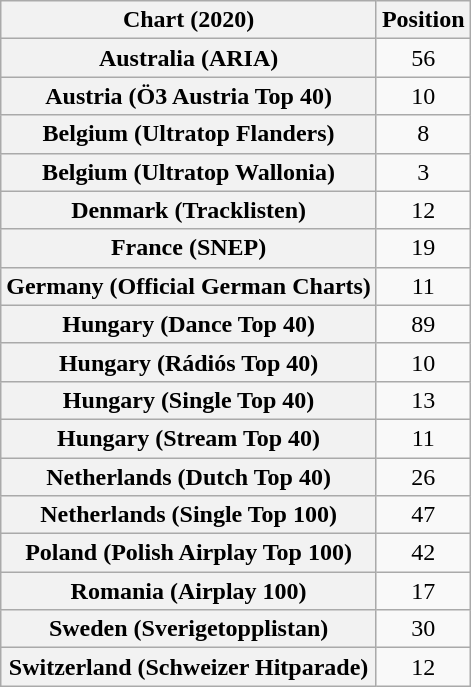<table class="wikitable sortable plainrowheaders" style="text-align:center">
<tr>
<th scope="col">Chart (2020)</th>
<th scope="col">Position</th>
</tr>
<tr>
<th scope="row">Australia (ARIA)</th>
<td>56</td>
</tr>
<tr>
<th scope="row">Austria (Ö3 Austria Top 40)</th>
<td>10</td>
</tr>
<tr>
<th scope="row">Belgium (Ultratop Flanders)</th>
<td>8</td>
</tr>
<tr>
<th scope="row">Belgium (Ultratop Wallonia)</th>
<td>3</td>
</tr>
<tr>
<th scope="row">Denmark (Tracklisten)</th>
<td>12</td>
</tr>
<tr>
<th scope="row">France (SNEP)</th>
<td>19</td>
</tr>
<tr>
<th scope="row">Germany (Official German Charts)</th>
<td>11</td>
</tr>
<tr>
<th scope="row">Hungary (Dance Top 40)</th>
<td>89</td>
</tr>
<tr>
<th scope="row">Hungary (Rádiós Top 40)</th>
<td>10</td>
</tr>
<tr>
<th scope="row">Hungary (Single Top 40)</th>
<td>13</td>
</tr>
<tr>
<th scope="row">Hungary (Stream Top 40)</th>
<td>11</td>
</tr>
<tr>
<th scope="row">Netherlands (Dutch Top 40)</th>
<td>26</td>
</tr>
<tr>
<th scope="row">Netherlands (Single Top 100)</th>
<td>47</td>
</tr>
<tr>
<th scope="row">Poland (Polish Airplay Top 100)</th>
<td>42</td>
</tr>
<tr>
<th scope="row">Romania (Airplay 100)</th>
<td>17</td>
</tr>
<tr>
<th scope="row">Sweden (Sverigetopplistan)</th>
<td>30</td>
</tr>
<tr>
<th scope="row">Switzerland (Schweizer Hitparade)</th>
<td>12</td>
</tr>
</table>
